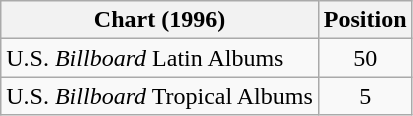<table class="wikitable sortable">
<tr>
<th>Chart (1996)</th>
<th>Position</th>
</tr>
<tr>
<td>U.S. <em>Billboard</em> Latin Albums</td>
<td align="center">50</td>
</tr>
<tr>
<td>U.S. <em>Billboard</em> Tropical Albums</td>
<td align="center">5</td>
</tr>
</table>
